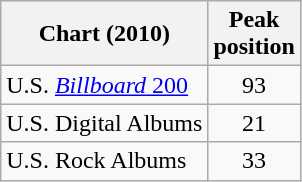<table class="wikitable sortable">
<tr>
<th>Chart (2010)</th>
<th>Peak<br>position</th>
</tr>
<tr>
<td>U.S. <a href='#'><em>Billboard</em> 200</a></td>
<td style="text-align:center;">93</td>
</tr>
<tr>
<td>U.S. Digital Albums</td>
<td style="text-align:center;">21</td>
</tr>
<tr>
<td>U.S. Rock Albums</td>
<td style="text-align:center;">33</td>
</tr>
</table>
